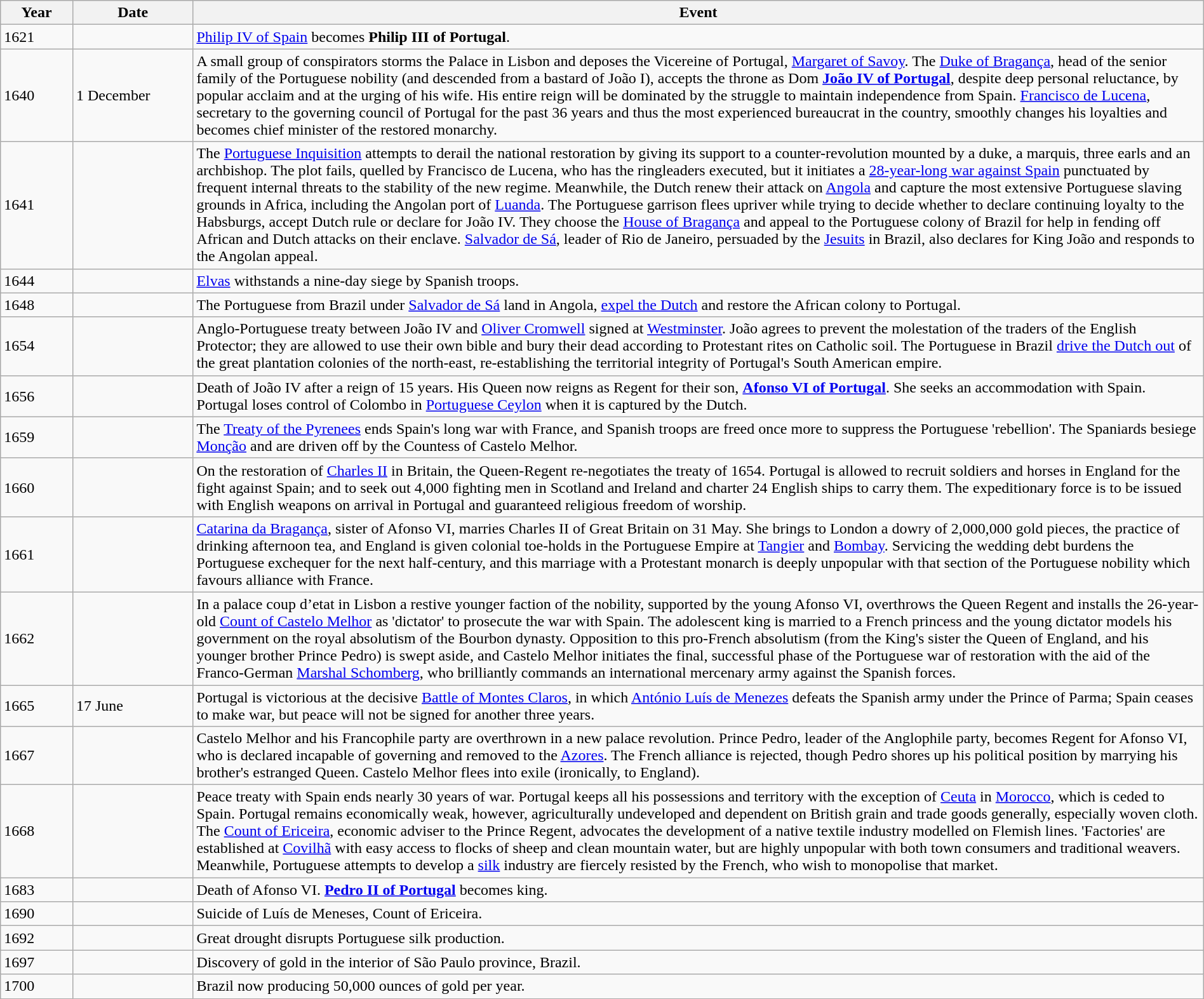<table class="wikitable" width="100%">
<tr>
<th style="width:6%">Year</th>
<th style="width:10%">Date</th>
<th>Event</th>
</tr>
<tr>
<td>1621</td>
<td></td>
<td><a href='#'>Philip IV of Spain</a> becomes <strong>Philip III of Portugal</strong>.</td>
</tr>
<tr>
<td>1640</td>
<td>1 December</td>
<td>A small group of conspirators storms the Palace in Lisbon and deposes the Vicereine of Portugal, <a href='#'>Margaret of Savoy</a>. The <a href='#'>Duke of Bragança</a>, head of the senior family of the Portuguese nobility (and descended from a bastard of João I), accepts the throne as Dom <strong><a href='#'>João IV of Portugal</a></strong>, despite deep personal reluctance, by popular acclaim and at the urging of his wife. His entire reign will be dominated by the struggle to maintain independence from Spain. <a href='#'>Francisco de Lucena</a>, secretary to the governing council of Portugal for the past 36 years and thus the most experienced bureaucrat in the country, smoothly changes his loyalties and becomes chief minister of the restored monarchy.</td>
</tr>
<tr>
<td>1641</td>
<td></td>
<td>The <a href='#'>Portuguese Inquisition</a> attempts to derail the national restoration by giving its support to a counter-revolution mounted by a duke, a marquis, three earls and an archbishop. The plot fails, quelled by Francisco de Lucena, who has the ringleaders executed, but it initiates a <a href='#'>28-year-long war against Spain</a> punctuated by frequent internal threats to the stability of the new regime. Meanwhile, the Dutch renew their attack on <a href='#'>Angola</a> and capture the most extensive Portuguese slaving grounds in Africa, including the Angolan port of <a href='#'>Luanda</a>. The Portuguese garrison flees upriver while trying to decide whether to declare continuing loyalty to the Habsburgs, accept Dutch rule or declare for João IV. They choose the <a href='#'>House of Bragança</a> and appeal to the Portuguese colony of Brazil for help in fending off African and Dutch attacks on their enclave. <a href='#'>Salvador de Sá</a>, leader of Rio de Janeiro, persuaded by the <a href='#'>Jesuits</a> in Brazil, also declares for King João and responds to the Angolan appeal.</td>
</tr>
<tr>
<td>1644</td>
<td></td>
<td><a href='#'>Elvas</a> withstands a nine-day siege by Spanish troops.</td>
</tr>
<tr>
<td>1648</td>
<td></td>
<td>The Portuguese from Brazil under <a href='#'>Salvador de Sá</a> land in Angola, <a href='#'>expel the Dutch</a> and restore the African colony to Portugal.</td>
</tr>
<tr>
<td>1654</td>
<td></td>
<td>Anglo-Portuguese treaty between João IV and <a href='#'>Oliver Cromwell</a> signed at <a href='#'>Westminster</a>. João agrees to prevent the molestation of the traders of the English Protector; they are allowed to use their own bible and bury their dead according to Protestant rites on Catholic soil. The Portuguese in Brazil <a href='#'>drive the Dutch out</a> of the great plantation colonies of the north-east, re-establishing the territorial integrity of Portugal's South American empire.</td>
</tr>
<tr>
<td>1656</td>
<td></td>
<td>Death of João IV after a reign of 15 years. His Queen now reigns as Regent for their son, <strong><a href='#'>Afonso VI of Portugal</a></strong>. She seeks an accommodation with Spain. Portugal loses control of Colombo in <a href='#'>Portuguese Ceylon</a> when it is captured by the Dutch.</td>
</tr>
<tr>
<td>1659</td>
<td></td>
<td>The <a href='#'>Treaty of the Pyrenees</a> ends Spain's long war with France, and Spanish troops are freed once more to suppress the Portuguese 'rebellion'. The Spaniards besiege <a href='#'>Monção</a> and are driven off by the Countess of Castelo Melhor.</td>
</tr>
<tr>
<td>1660</td>
<td></td>
<td>On the restoration of <a href='#'>Charles II</a> in Britain, the Queen-Regent re-negotiates the treaty of 1654. Portugal is allowed to recruit soldiers and horses in England for the fight against Spain; and to seek out 4,000 fighting men in Scotland and Ireland and charter 24 English ships to carry them. The expeditionary force is to be issued with English weapons on arrival in Portugal and guaranteed religious freedom of worship.</td>
</tr>
<tr>
<td>1661</td>
<td></td>
<td><a href='#'>Catarina da Bragança</a>, sister of Afonso VI, marries Charles II of Great Britain on 31 May. She brings to London a dowry of 2,000,000 gold pieces, the practice of drinking afternoon tea, and England is given colonial toe-holds in the Portuguese Empire at <a href='#'>Tangier</a> and <a href='#'>Bombay</a>. Servicing the wedding debt burdens the Portuguese exchequer for the next half-century, and this marriage with a Protestant monarch is deeply unpopular with that section of the Portuguese nobility which favours alliance with France.</td>
</tr>
<tr>
<td>1662</td>
<td></td>
<td>In a palace coup d’etat in Lisbon a restive younger faction of the nobility, supported by the young Afonso VI, overthrows the Queen Regent and installs the 26-year-old <a href='#'>Count of Castelo Melhor</a> as 'dictator' to prosecute the war with Spain. The adolescent king is married to a French princess and the young dictator models his government on the royal absolutism of the Bourbon dynasty. Opposition to this pro-French absolutism (from the King's sister the Queen of England, and his younger brother Prince Pedro) is swept aside, and Castelo Melhor initiates the final, successful phase of the Portuguese war of restoration with the aid of the Franco-German <a href='#'>Marshal Schomberg</a>, who brilliantly commands an international mercenary army against the Spanish forces.</td>
</tr>
<tr>
<td>1665</td>
<td>17 June</td>
<td>Portugal is victorious at the decisive <a href='#'>Battle of Montes Claros</a>, in which <a href='#'>António Luís de Menezes</a> defeats the Spanish army under the Prince of Parma; Spain ceases to make war, but peace will not be signed for another three years.</td>
</tr>
<tr>
<td>1667</td>
<td></td>
<td>Castelo Melhor and his Francophile party are overthrown in a new palace revolution. Prince Pedro, leader of the Anglophile party, becomes Regent for Afonso VI, who is declared incapable of governing and removed to the <a href='#'>Azores</a>. The French alliance is rejected, though Pedro shores up his political position by marrying his brother's estranged Queen. Castelo Melhor flees into exile (ironically, to England).</td>
</tr>
<tr>
<td>1668</td>
<td></td>
<td>Peace treaty with Spain ends nearly 30 years of war. Portugal keeps all his possessions and territory with the exception of <a href='#'>Ceuta</a> in <a href='#'>Morocco</a>, which is ceded to Spain. Portugal remains economically weak, however, agriculturally undeveloped and dependent on British grain and trade goods generally, especially woven cloth. The <a href='#'>Count of Ericeira</a>, economic adviser to the Prince Regent, advocates the development of a native textile industry modelled on Flemish lines. 'Factories' are established at <a href='#'>Covilhã</a> with easy access to flocks of sheep and clean mountain water, but are highly unpopular with both town consumers and traditional weavers. Meanwhile, Portuguese attempts to develop a <a href='#'>silk</a> industry are fiercely resisted by the French, who wish to monopolise that market.</td>
</tr>
<tr>
<td>1683</td>
<td></td>
<td>Death of Afonso VI. <strong><a href='#'>Pedro II of Portugal</a></strong> becomes king.</td>
</tr>
<tr>
<td>1690</td>
<td></td>
<td>Suicide of Luís de Meneses, Count of Ericeira.</td>
</tr>
<tr>
<td>1692</td>
<td></td>
<td>Great drought disrupts Portuguese silk production.</td>
</tr>
<tr>
<td>1697</td>
<td></td>
<td>Discovery of gold in the interior of São Paulo province, Brazil.</td>
</tr>
<tr>
<td>1700</td>
<td></td>
<td>Brazil now producing 50,000 ounces of gold per year.</td>
</tr>
</table>
